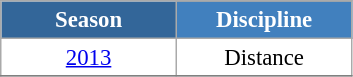<table class="wikitable" style="font-size:95%; text-align:center; border:grey solid 1px; border-collapse:collapse; background:#ffffff;">
<tr style="background-color:#369; color:white;">
<td rowspan="2" colspan="1" style="width:110px"><strong>Season</strong></td>
</tr>
<tr style="background-color:#4180be; color:white;">
<td style="width:110px"><strong>Discipline</strong></td>
</tr>
<tr>
<td align=center><a href='#'>2013</a></td>
<td align=center>Distance</td>
</tr>
<tr>
</tr>
</table>
